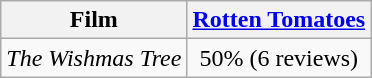<table class="wikitable sortable" border="1" style="text-align: center;">
<tr>
<th>Film</th>
<th><a href='#'>Rotten Tomatoes</a></th>
</tr>
<tr>
<td><em>The Wishmas Tree</em></td>
<td>50% (6 reviews)</td>
</tr>
</table>
